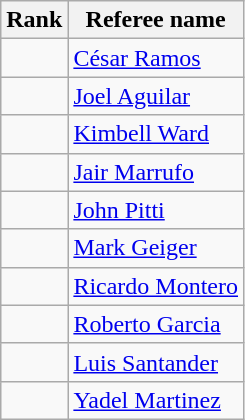<table class="wikitable">
<tr>
<th>Rank</th>
<th>Referee name</th>
</tr>
<tr>
<td></td>
<td> <a href='#'>César Ramos</a></td>
</tr>
<tr>
<td></td>
<td> <a href='#'>Joel Aguilar</a></td>
</tr>
<tr>
<td></td>
<td> <a href='#'>Kimbell Ward</a></td>
</tr>
<tr>
<td></td>
<td> <a href='#'>Jair Marrufo</a></td>
</tr>
<tr>
<td></td>
<td> <a href='#'>John Pitti</a></td>
</tr>
<tr>
<td></td>
<td> <a href='#'>Mark Geiger</a></td>
</tr>
<tr>
<td></td>
<td> <a href='#'>Ricardo Montero</a></td>
</tr>
<tr>
<td></td>
<td> <a href='#'>Roberto Garcia</a></td>
</tr>
<tr>
<td></td>
<td> <a href='#'>Luis Santander</a></td>
</tr>
<tr>
<td></td>
<td> <a href='#'>Yadel Martinez</a></td>
</tr>
</table>
